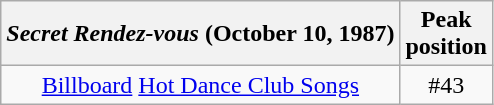<table style="text-align:center;" class="wikitable plainrowheaders">
<tr>
<th><em>Secret Rendez-vous</em> (October 10, 1987)</th>
<th>Peak<br>position</th>
</tr>
<tr>
<td><a href='#'>Billboard</a> <a href='#'>Hot Dance Club Songs</a></td>
<td>#43</td>
</tr>
</table>
